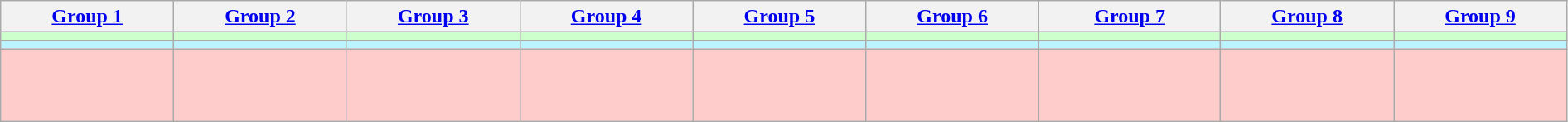<table class="wikitable" style="text-align:center;" width="99.75%">
<tr align="center">
<th width="11.05%"><a href='#'>Group 1</a></th>
<th width="11.05%"><a href='#'>Group 2</a></th>
<th width="11.05%"><a href='#'>Group 3</a></th>
<th width="11.05%"><a href='#'>Group 4</a></th>
<th width="11.05%"><a href='#'>Group 5</a></th>
<th width="11.05%"><a href='#'>Group 6</a></th>
<th width="11.60%"><a href='#'>Group 7</a></th>
<th width="11.05%"><a href='#'>Group 8</a></th>
<th width="11.05%"><a href='#'>Group 9</a></th>
</tr>
<tr style="background:#ccffcc; font-size:90%">
<td style="vertical-align:top"></td>
<td style="vertical-align:top"></td>
<td style="vertical-align:top"></td>
<td style="vertical-align:top"></td>
<td style="vertical-align:top"></td>
<td style="vertical-align:top"></td>
<td style="vertical-align:top"></td>
<td style="vertical-align:top"></td>
<td style="vertical-align:top"></td>
</tr>
<tr style="background:#BBF3FF; font-size:90%">
<td style="vertical-align:top;"></td>
<td style="vertical-align:top;"></td>
<td style="vertical-align:top;"></td>
<td style="vertical-align:top;"></td>
<td style="vertical-align:top"></td>
<td style="vertical-align:top;"></td>
<td style="vertical-align:top"></td>
<td style="vertical-align:top"></td>
<td style="vertical-align:top;"></td>
</tr>
<tr style="background:#ffcccc; font-size:90%">
<td style="vertical-align:top"><br><br><br></td>
<td style="vertical-align:top"><br><br><br></td>
<td style="vertical-align:top"><br><br><br></td>
<td style="vertical-align:top"><br><br><br></td>
<td style="vertical-align:top"><br><br><br></td>
<td style="vertical-align:top"><br><br></td>
<td style="vertical-align:top"><br><br></td>
<td style="vertical-align:top"><br><br></td>
<td style="vertical-align:top"><br><br></td>
</tr>
</table>
